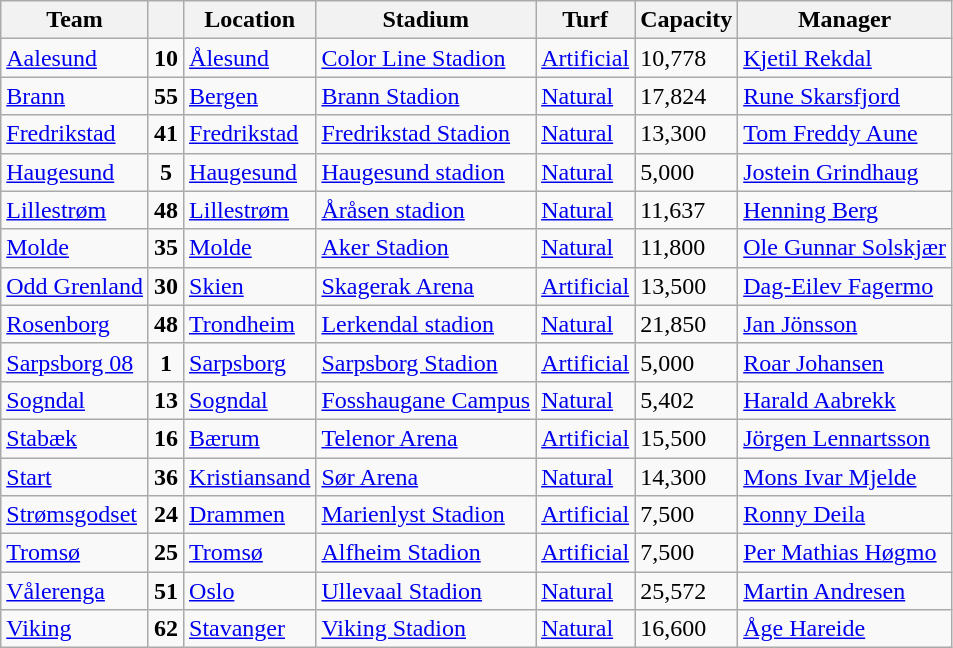<table class="wikitable sortable" border="1">
<tr>
<th>Team</th>
<th></th>
<th>Location</th>
<th>Stadium</th>
<th>Turf</th>
<th>Capacity</th>
<th>Manager</th>
</tr>
<tr>
<td><a href='#'>Aalesund</a></td>
<td align="center"><strong>10</strong></td>
<td><a href='#'>Ålesund</a></td>
<td><a href='#'>Color Line Stadion</a></td>
<td><a href='#'>Artificial</a></td>
<td>10,778</td>
<td> <a href='#'>Kjetil Rekdal</a></td>
</tr>
<tr>
<td><a href='#'>Brann</a></td>
<td align="center"><strong>55</strong></td>
<td><a href='#'>Bergen</a></td>
<td><a href='#'>Brann Stadion</a></td>
<td><a href='#'>Natural</a></td>
<td>17,824</td>
<td> <a href='#'>Rune Skarsfjord</a></td>
</tr>
<tr>
<td><a href='#'>Fredrikstad</a></td>
<td align="center"><strong>41</strong></td>
<td><a href='#'>Fredrikstad</a></td>
<td><a href='#'>Fredrikstad Stadion</a></td>
<td><a href='#'>Natural</a></td>
<td>13,300</td>
<td> <a href='#'>Tom Freddy Aune</a></td>
</tr>
<tr>
<td><a href='#'>Haugesund</a></td>
<td align="center"><strong>5</strong></td>
<td><a href='#'>Haugesund</a></td>
<td><a href='#'>Haugesund stadion</a></td>
<td><a href='#'>Natural</a></td>
<td>5,000</td>
<td> <a href='#'>Jostein Grindhaug</a></td>
</tr>
<tr>
<td><a href='#'>Lillestrøm</a></td>
<td align="center"><strong>48</strong></td>
<td><a href='#'>Lillestrøm</a></td>
<td><a href='#'>Åråsen stadion</a></td>
<td><a href='#'>Natural</a></td>
<td>11,637</td>
<td> <a href='#'>Henning Berg</a></td>
</tr>
<tr>
<td><a href='#'>Molde</a></td>
<td align="center"><strong>35</strong></td>
<td><a href='#'>Molde</a></td>
<td><a href='#'>Aker Stadion</a></td>
<td><a href='#'>Natural</a></td>
<td>11,800</td>
<td> <a href='#'>Ole Gunnar Solskjær</a></td>
</tr>
<tr>
<td><a href='#'>Odd Grenland</a></td>
<td align="center"><strong>30</strong></td>
<td><a href='#'>Skien</a></td>
<td><a href='#'>Skagerak Arena</a></td>
<td><a href='#'>Artificial</a></td>
<td>13,500</td>
<td> <a href='#'>Dag-Eilev Fagermo</a></td>
</tr>
<tr>
<td><a href='#'>Rosenborg</a></td>
<td align="center"><strong>48</strong></td>
<td><a href='#'>Trondheim</a></td>
<td><a href='#'>Lerkendal stadion</a></td>
<td><a href='#'>Natural</a></td>
<td>21,850</td>
<td> <a href='#'>Jan Jönsson</a></td>
</tr>
<tr>
<td><a href='#'>Sarpsborg 08</a></td>
<td align="center"><strong>1</strong></td>
<td><a href='#'>Sarpsborg</a></td>
<td><a href='#'>Sarpsborg Stadion</a></td>
<td><a href='#'>Artificial</a></td>
<td>5,000</td>
<td> <a href='#'>Roar Johansen</a></td>
</tr>
<tr>
<td><a href='#'>Sogndal</a></td>
<td align="center"><strong>13</strong></td>
<td><a href='#'>Sogndal</a></td>
<td><a href='#'>Fosshaugane Campus</a></td>
<td><a href='#'>Natural</a></td>
<td>5,402</td>
<td> <a href='#'>Harald Aabrekk</a></td>
</tr>
<tr>
<td><a href='#'>Stabæk</a></td>
<td align="center"><strong>16</strong></td>
<td><a href='#'>Bærum</a></td>
<td><a href='#'>Telenor Arena</a></td>
<td><a href='#'>Artificial</a></td>
<td>15,500</td>
<td> <a href='#'>Jörgen Lennartsson</a></td>
</tr>
<tr>
<td><a href='#'>Start</a></td>
<td align="center"><strong>36</strong></td>
<td><a href='#'>Kristiansand</a></td>
<td><a href='#'>Sør Arena</a></td>
<td><a href='#'>Natural</a></td>
<td>14,300</td>
<td> <a href='#'>Mons Ivar Mjelde</a></td>
</tr>
<tr>
<td><a href='#'>Strømsgodset</a></td>
<td align="center"><strong>24</strong></td>
<td><a href='#'>Drammen</a></td>
<td><a href='#'>Marienlyst Stadion</a></td>
<td><a href='#'>Artificial</a></td>
<td>7,500</td>
<td> <a href='#'>Ronny Deila</a></td>
</tr>
<tr>
<td><a href='#'>Tromsø</a></td>
<td align="center"><strong>25</strong></td>
<td><a href='#'>Tromsø</a></td>
<td><a href='#'>Alfheim Stadion</a></td>
<td><a href='#'>Artificial</a></td>
<td>7,500</td>
<td> <a href='#'>Per Mathias Høgmo</a></td>
</tr>
<tr>
<td><a href='#'>Vålerenga</a></td>
<td align="center"><strong>51</strong></td>
<td><a href='#'>Oslo</a></td>
<td><a href='#'>Ullevaal Stadion</a></td>
<td><a href='#'>Natural</a></td>
<td>25,572</td>
<td> <a href='#'>Martin Andresen</a></td>
</tr>
<tr>
<td><a href='#'>Viking</a></td>
<td align="center"><strong>62</strong></td>
<td><a href='#'>Stavanger</a></td>
<td><a href='#'>Viking Stadion</a></td>
<td><a href='#'>Natural</a></td>
<td>16,600</td>
<td> <a href='#'>Åge Hareide</a></td>
</tr>
</table>
